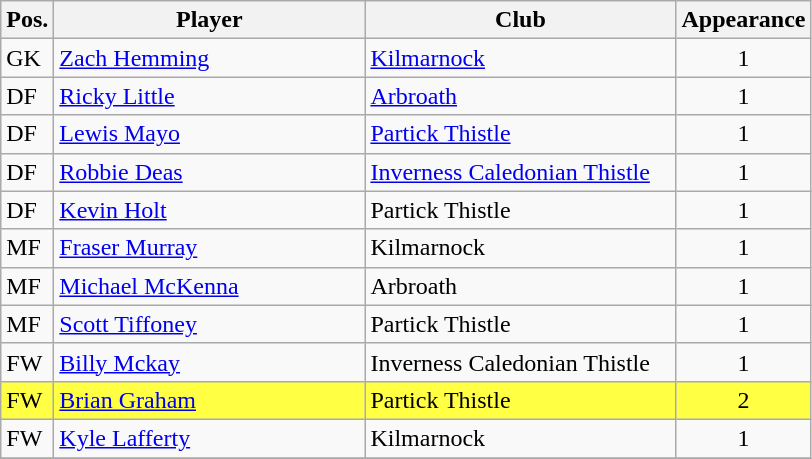<table class="wikitable">
<tr>
<th>Pos.</th>
<th>Player</th>
<th>Club</th>
<th>Appearance</th>
</tr>
<tr>
<td>GK</td>
<td style="width:200px;"><a href='#'>Zach Hemming</a></td>
<td style="width:200px;"><a href='#'>Kilmarnock</a></td>
<td align="center">1</td>
</tr>
<tr>
<td>DF</td>
<td><a href='#'>Ricky Little</a></td>
<td><a href='#'>Arbroath</a></td>
<td align="center">1</td>
</tr>
<tr>
<td>DF</td>
<td><a href='#'>Lewis Mayo</a></td>
<td><a href='#'>Partick Thistle</a></td>
<td align="center">1</td>
</tr>
<tr>
<td>DF</td>
<td><a href='#'>Robbie Deas</a></td>
<td><a href='#'>Inverness Caledonian Thistle</a></td>
<td align="center">1</td>
</tr>
<tr>
<td>DF</td>
<td><a href='#'>Kevin Holt</a></td>
<td>Partick Thistle</td>
<td align="center">1</td>
</tr>
<tr>
<td>MF</td>
<td><a href='#'>Fraser Murray</a></td>
<td>Kilmarnock</td>
<td align="center">1</td>
</tr>
<tr>
<td>MF</td>
<td><a href='#'>Michael McKenna</a></td>
<td>Arbroath</td>
<td align="center">1</td>
</tr>
<tr>
<td>MF</td>
<td><a href='#'>Scott Tiffoney</a></td>
<td>Partick Thistle</td>
<td align="center">1</td>
</tr>
<tr>
<td>FW</td>
<td><a href='#'>Billy Mckay</a></td>
<td>Inverness Caledonian Thistle</td>
<td align="center">1</td>
</tr>
<tr style="background:#ffff44;">
<td>FW</td>
<td><a href='#'>Brian Graham</a> </td>
<td>Partick Thistle</td>
<td align="center">2</td>
</tr>
<tr>
<td>FW</td>
<td><a href='#'>Kyle Lafferty</a></td>
<td>Kilmarnock</td>
<td align="center">1</td>
</tr>
<tr>
</tr>
</table>
